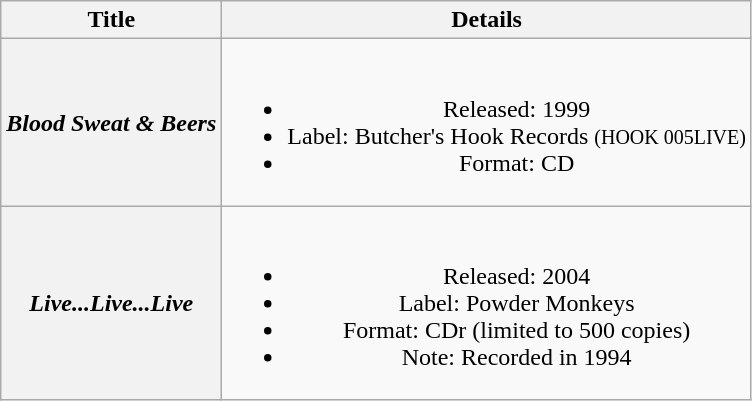<table class="wikitable plainrowheaders" style="text-align:center;" border="1">
<tr>
<th>Title</th>
<th>Details</th>
</tr>
<tr>
<th scope="row"><em>Blood Sweat & Beers</em></th>
<td><br><ul><li>Released: 1999</li><li>Label: Butcher's Hook Records <small>(HOOK 005LIVE)</small></li><li>Format: CD</li></ul></td>
</tr>
<tr>
<th scope="row"><em>Live...Live...Live</em></th>
<td><br><ul><li>Released: 2004</li><li>Label: Powder Monkeys</li><li>Format: CDr (limited to 500 copies)</li><li>Note: Recorded in 1994</li></ul></td>
</tr>
</table>
